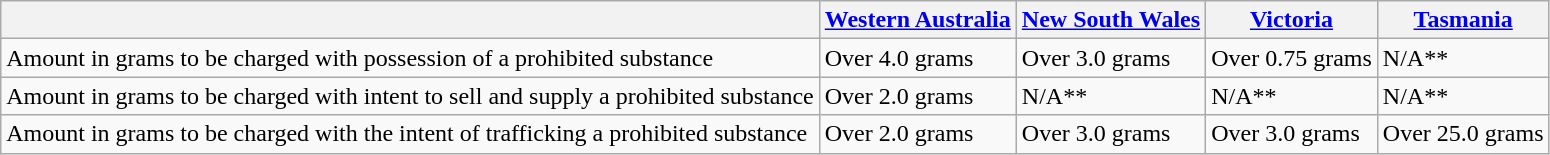<table class="wikitable">
<tr>
<th></th>
<th><a href='#'>Western Australia</a></th>
<th><a href='#'>New South Wales</a></th>
<th><a href='#'>Victoria</a></th>
<th><a href='#'>Tasmania</a></th>
</tr>
<tr>
<td>Amount in grams to be charged with possession of a prohibited substance</td>
<td>Over 4.0 grams </td>
<td>Over 3.0 grams </td>
<td>Over 0.75 grams </td>
<td>N/A**</td>
</tr>
<tr>
<td>Amount in grams to be charged with intent to sell and supply a prohibited substance</td>
<td>Over 2.0 grams </td>
<td>N/A**</td>
<td>N/A**</td>
<td>N/A**</td>
</tr>
<tr>
<td>Amount in grams to be charged with the intent of trafficking a prohibited substance</td>
<td>Over 2.0 grams </td>
<td>Over 3.0 grams</td>
<td>Over 3.0 grams</td>
<td>Over 25.0 grams</td>
</tr>
</table>
